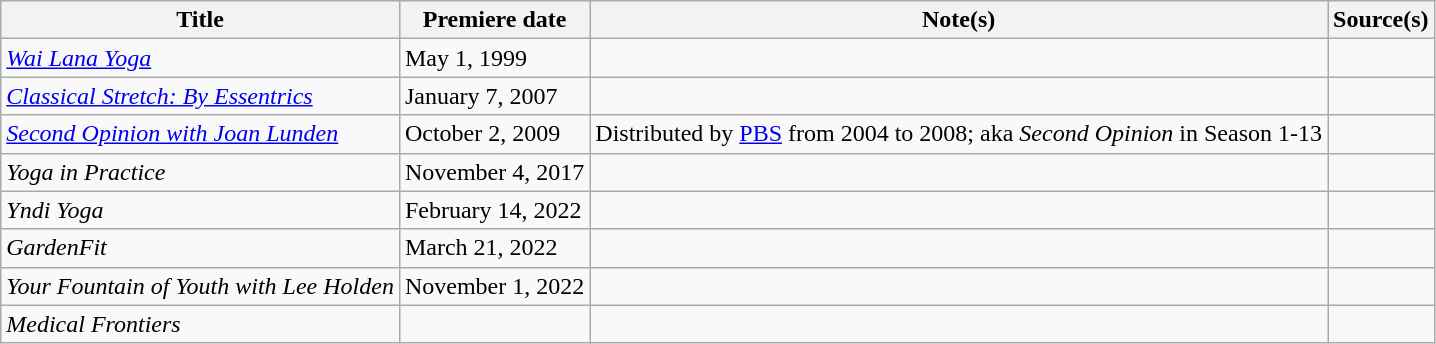<table class="wikitable sortable">
<tr>
<th>Title</th>
<th>Premiere date</th>
<th>Note(s)</th>
<th>Source(s)</th>
</tr>
<tr>
<td><em><a href='#'>Wai Lana Yoga</a></em></td>
<td>May 1, 1999</td>
<td></td>
<td></td>
</tr>
<tr>
<td><em><a href='#'>Classical Stretch: By Essentrics</a></em></td>
<td>January 7, 2007</td>
<td></td>
<td></td>
</tr>
<tr>
<td><em><a href='#'>Second Opinion with Joan Lunden</a></em></td>
<td>October 2, 2009</td>
<td>Distributed by <a href='#'>PBS</a> from 2004 to 2008; aka <em>Second Opinion</em> in Season 1-13</td>
<td></td>
</tr>
<tr>
<td><em>Yoga in Practice</em></td>
<td>November 4, 2017</td>
<td></td>
<td></td>
</tr>
<tr>
<td><em>Yndi Yoga</em></td>
<td>February 14, 2022</td>
<td></td>
<td></td>
</tr>
<tr>
<td><em>GardenFit</em></td>
<td>March 21, 2022</td>
<td></td>
<td></td>
</tr>
<tr>
<td><em>Your Fountain of Youth with Lee Holden</em></td>
<td>November 1, 2022</td>
<td></td>
<td></td>
</tr>
<tr>
<td><em>Medical Frontiers</em></td>
<td></td>
<td></td>
<td></td>
</tr>
</table>
